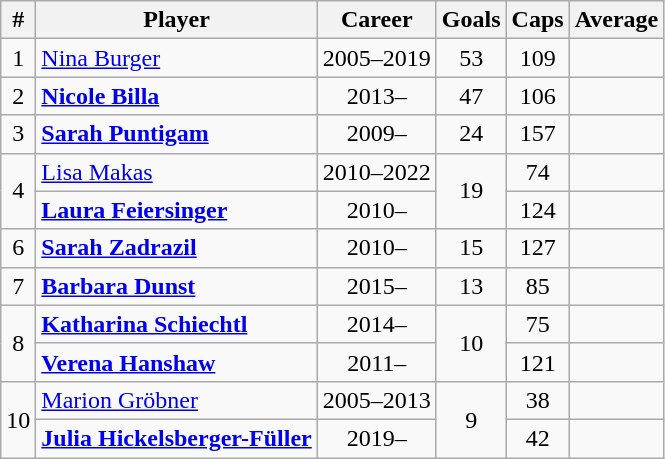<table class="wikitable" style="text-align: center;">
<tr>
<th>#</th>
<th>Player</th>
<th>Career</th>
<th>Goals</th>
<th>Caps</th>
<th>Average</th>
</tr>
<tr>
<td>1</td>
<td style="text-align:left;"><a href='#'>Nina Burger</a></td>
<td>2005–2019</td>
<td>53</td>
<td>109</td>
<td></td>
</tr>
<tr>
<td>2</td>
<td style="text-align:left;"><strong><a href='#'>Nicole Billa</a></strong></td>
<td>2013–</td>
<td>47</td>
<td>106</td>
<td></td>
</tr>
<tr>
<td>3</td>
<td style="text-align:left;"><strong><a href='#'>Sarah Puntigam</a></strong></td>
<td>2009–</td>
<td>24</td>
<td>157</td>
<td></td>
</tr>
<tr>
<td rowspan=2>4</td>
<td style="text-align:left;"><a href='#'>Lisa Makas</a></td>
<td>2010–2022</td>
<td rowspan=2>19</td>
<td>74</td>
<td></td>
</tr>
<tr>
<td style="text-align:left;"><strong><a href='#'>Laura Feiersinger</a></strong></td>
<td>2010–</td>
<td>124</td>
<td></td>
</tr>
<tr>
<td>6</td>
<td style="text-align:left;"><strong><a href='#'>Sarah Zadrazil</a></strong></td>
<td>2010–</td>
<td>15</td>
<td>127</td>
<td></td>
</tr>
<tr>
<td>7</td>
<td style="text-align:left;"><strong><a href='#'>Barbara Dunst</a></strong></td>
<td>2015–</td>
<td>13</td>
<td>85</td>
<td></td>
</tr>
<tr>
<td rowspan=2>8</td>
<td style="text-align:left;"><strong><a href='#'>Katharina Schiechtl</a></strong></td>
<td>2014–</td>
<td rowspan=2>10</td>
<td>75</td>
<td></td>
</tr>
<tr>
<td style="text-align:left;"><strong><a href='#'>Verena Hanshaw</a></strong></td>
<td>2011–</td>
<td>121</td>
<td></td>
</tr>
<tr>
<td rowspan=2>10</td>
<td style="text-align:left;"><a href='#'>Marion Gröbner</a></td>
<td>2005–2013</td>
<td rowspan=2>9</td>
<td>38</td>
<td></td>
</tr>
<tr>
<td style="text-align:left;"><strong><a href='#'>Julia Hickelsberger-Füller</a></strong></td>
<td>2019–</td>
<td>42</td>
<td></td>
</tr>
</table>
